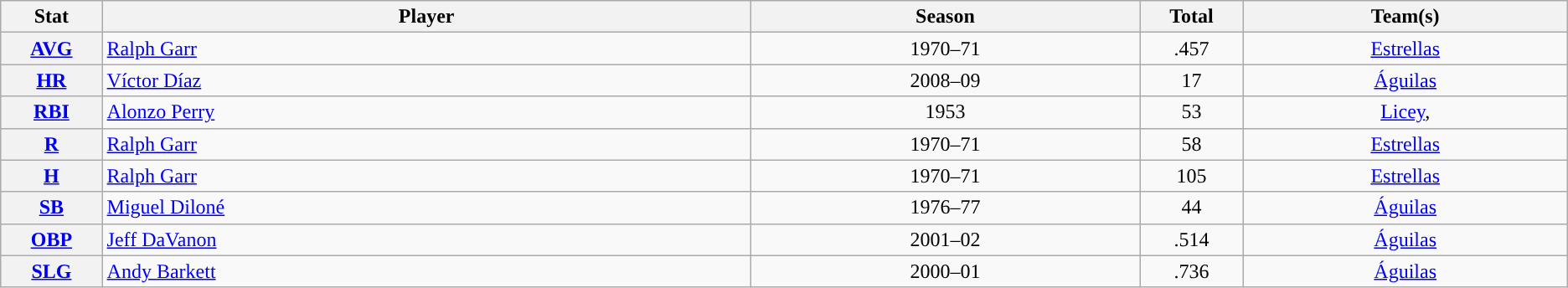<table class="wikitable" style="text-align:center;">
<tr>
<th scope="col" width="3%">Stat</th>
<th scope="col" width="20%">Player</th>
<th scope="col" width="12%">Season</th>
<th scope="col" width="3%">Total</th>
<th scope="col" width="10%">Team(s)</th>
</tr>
<tr>
<th scope="row" style="text-align:center;"><a href='#'>AVG</a></th>
<td style="text-align:left;"> <a href='#'>Ralph Garr</a></td>
<td>1970–71</td>
<td>.457</td>
<td><a href='#'>Estrellas</a></td>
</tr>
<tr>
<th scope="row" style="text-align:center;"><a href='#'>HR</a></th>
<td style="text-align:left;"> <a href='#'>Víctor Díaz</a></td>
<td>2008–09</td>
<td>17</td>
<td><a href='#'>Águilas</a></td>
</tr>
<tr>
<th scope="row" style="text-align:center;"><a href='#'>RBI</a></th>
<td style="text-align:left;"> <a href='#'>Alonzo Perry</a></td>
<td>1953</td>
<td>53</td>
<td><a href='#'>Licey</a>,</td>
</tr>
<tr>
<th scope="row" style="text-align:center;"><a href='#'>R</a></th>
<td style="text-align:left;"> <a href='#'>Ralph Garr</a></td>
<td>1970–71</td>
<td>58</td>
<td><a href='#'>Estrellas</a></td>
</tr>
<tr>
<th scope="row" style="text-align:center;"><a href='#'>H</a></th>
<td style="text-align:left;"> <a href='#'>Ralph Garr</a></td>
<td>1970–71</td>
<td>105</td>
<td><a href='#'>Estrellas</a></td>
</tr>
<tr>
<th scope="row" style="text-align:center;"><a href='#'>SB</a></th>
<td style="text-align:left;"> <a href='#'>Miguel Diloné</a></td>
<td>1976–77</td>
<td>44</td>
<td><a href='#'>Águilas</a></td>
</tr>
<tr>
<th scope="row" style="text-align:center;"><a href='#'>OBP</a></th>
<td style="text-align:left;"> <a href='#'>Jeff DaVanon</a></td>
<td>2001–02</td>
<td>.514</td>
<td><a href='#'>Águilas</a></td>
</tr>
<tr>
<th scope="row" style="text-align:center;"><a href='#'>SLG</a></th>
<td style="text-align:left;"> <a href='#'>Andy Barkett</a></td>
<td>2000–01</td>
<td>.736</td>
<td><a href='#'>Águilas</a></td>
</tr>
</table>
